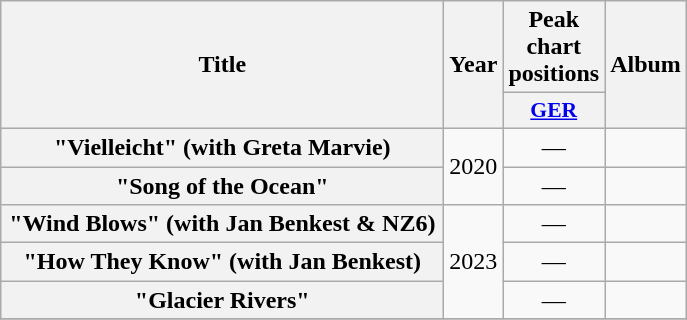<table class="wikitable plainrowheaders" style="text-align:center;">
<tr>
<th scope="col" rowspan="2" style="width:18em;">Title</th>
<th scope="col" rowspan="2">Year</th>
<th scope="col" colspan="1">Peak chart positions</th>
<th scope="col" rowspan="2">Album</th>
</tr>
<tr>
<th scope="col" style="width:2.5em;font-size:90%;"><a href='#'>GER</a></th>
</tr>
<tr>
<th scope="row">"Vielleicht" (with Greta Marvie)</th>
<td rowspan="2">2020</td>
<td>—</td>
<td></td>
</tr>
<tr>
<th scope="row">"Song of the Ocean"</th>
<td>—</td>
<td></td>
</tr>
<tr>
<th scope="row">"Wind Blows" (with Jan Benkest & NZ6)</th>
<td rowspan="3">2023</td>
<td>—</td>
<td></td>
</tr>
<tr>
<th scope="row">"How They Know" (with Jan Benkest)</th>
<td>—</td>
<td></td>
</tr>
<tr>
<th scope="row">"Glacier Rivers"</th>
<td>—</td>
<td></td>
</tr>
<tr>
</tr>
</table>
